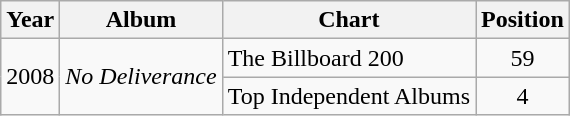<table class="wikitable">
<tr>
<th>Year</th>
<th>Album</th>
<th>Chart</th>
<th>Position</th>
</tr>
<tr>
<td rowspan="2">2008</td>
<td rowspan="2"><em>No Deliverance</em></td>
<td>The Billboard 200</td>
<td align="center">59</td>
</tr>
<tr>
<td>Top Independent Albums</td>
<td align="center">4</td>
</tr>
</table>
